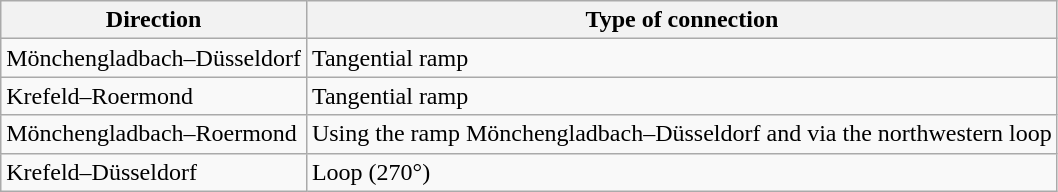<table class="wikitable">
<tr>
<th>Direction</th>
<th>Type of connection</th>
</tr>
<tr>
<td>Mönchengladbach–Düsseldorf</td>
<td>Tangential ramp</td>
</tr>
<tr>
<td>Krefeld–Roermond</td>
<td>Tangential ramp</td>
</tr>
<tr>
<td>Mönchengladbach–Roermond</td>
<td>Using the ramp Mönchengladbach–Düsseldorf and via the northwestern loop</td>
</tr>
<tr>
<td>Krefeld–Düsseldorf</td>
<td>Loop (270°)</td>
</tr>
</table>
